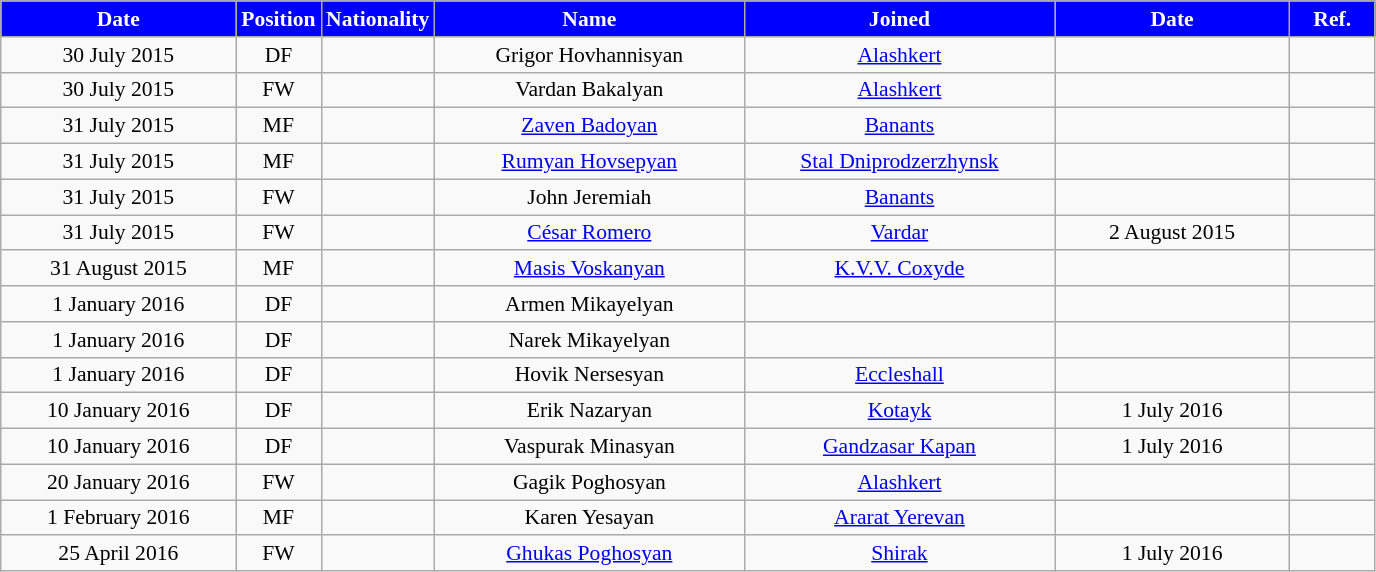<table class="wikitable"  style="text-align:center; font-size:90%; ">
<tr>
<th style="background:#0000FF; color:white; width:150px;">Date</th>
<th style="background:#0000FF; color:white; width:50px;">Position</th>
<th style="background:#0000FF; color:white; width:50px;">Nationality</th>
<th style="background:#0000FF; color:white; width:200px;">Name</th>
<th style="background:#0000FF; color:white; width:200px;">Joined</th>
<th style="background:#0000FF; color:white; width:150px;">Date</th>
<th style="background:#0000FF; color:white; width:50px;">Ref.</th>
</tr>
<tr>
<td>30 July 2015</td>
<td>DF</td>
<td></td>
<td>Grigor Hovhannisyan</td>
<td><a href='#'>Alashkert</a></td>
<td></td>
<td></td>
</tr>
<tr>
<td>30 July 2015</td>
<td>FW</td>
<td></td>
<td>Vardan Bakalyan</td>
<td><a href='#'>Alashkert</a></td>
<td></td>
<td></td>
</tr>
<tr>
<td>31 July 2015</td>
<td>MF</td>
<td></td>
<td><a href='#'>Zaven Badoyan</a></td>
<td><a href='#'>Banants</a></td>
<td></td>
<td></td>
</tr>
<tr>
<td>31 July 2015</td>
<td>MF</td>
<td></td>
<td><a href='#'>Rumyan Hovsepyan</a></td>
<td><a href='#'>Stal Dniprodzerzhynsk</a></td>
<td></td>
<td></td>
</tr>
<tr>
<td>31 July 2015</td>
<td>FW</td>
<td></td>
<td>John Jeremiah</td>
<td><a href='#'>Banants</a></td>
<td></td>
<td></td>
</tr>
<tr>
<td>31 July 2015</td>
<td>FW</td>
<td></td>
<td><a href='#'>César Romero</a></td>
<td><a href='#'>Vardar</a></td>
<td>2 August 2015</td>
<td></td>
</tr>
<tr>
<td>31 August 2015</td>
<td>MF</td>
<td></td>
<td><a href='#'>Masis Voskanyan</a></td>
<td><a href='#'>K.V.V. Coxyde</a></td>
<td></td>
<td></td>
</tr>
<tr>
<td>1 January 2016</td>
<td>DF</td>
<td></td>
<td>Armen Mikayelyan</td>
<td></td>
<td></td>
<td></td>
</tr>
<tr>
<td>1 January 2016</td>
<td>DF</td>
<td></td>
<td>Narek Mikayelyan</td>
<td></td>
<td></td>
<td></td>
</tr>
<tr>
<td>1 January 2016</td>
<td>DF</td>
<td></td>
<td>Hovik Nersesyan</td>
<td><a href='#'>Eccleshall</a></td>
<td></td>
<td></td>
</tr>
<tr>
<td>10 January 2016</td>
<td>DF</td>
<td></td>
<td>Erik Nazaryan</td>
<td><a href='#'>Kotayk</a></td>
<td>1 July 2016</td>
<td></td>
</tr>
<tr>
<td>10 January 2016</td>
<td>DF</td>
<td></td>
<td>Vaspurak Minasyan</td>
<td><a href='#'>Gandzasar Kapan</a></td>
<td>1 July 2016</td>
<td></td>
</tr>
<tr>
<td>20 January 2016</td>
<td>FW</td>
<td></td>
<td>Gagik Poghosyan</td>
<td><a href='#'>Alashkert</a></td>
<td></td>
<td></td>
</tr>
<tr>
<td>1 February 2016</td>
<td>MF</td>
<td></td>
<td>Karen Yesayan</td>
<td><a href='#'>Ararat Yerevan</a></td>
<td></td>
<td></td>
</tr>
<tr>
<td>25 April 2016</td>
<td>FW</td>
<td></td>
<td><a href='#'>Ghukas Poghosyan</a></td>
<td><a href='#'>Shirak</a></td>
<td>1 July 2016</td>
<td></td>
</tr>
</table>
